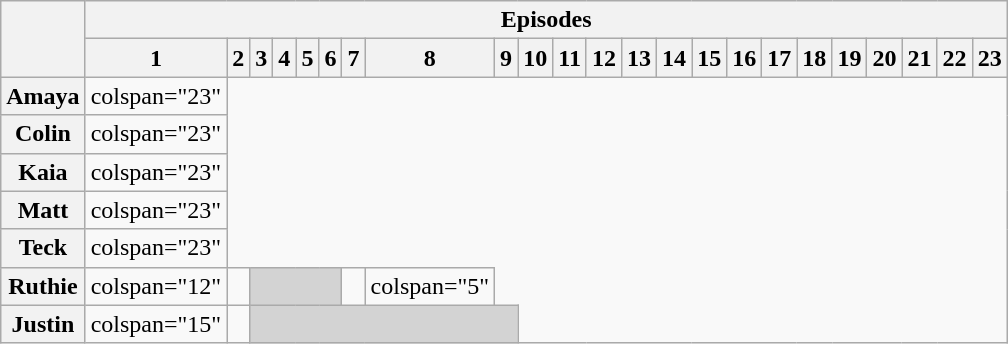<table class="wikitable" style="text-align:center; width:40%;">
<tr>
<th scope="col" rowspan="2" style="width:18%;"></th>
<th scope="colgroup" colspan="23">Episodes</th>
</tr>
<tr>
<th scope="col" style="width:8%;">1</th>
<th scope="col" style="width:8%;">2</th>
<th scope="col" style="width:8%;">3</th>
<th scope="col" style="width:8%;">4</th>
<th scope="col" style="width:8%;">5</th>
<th scope="col" style="width:8%;">6</th>
<th scope="col" style="width:8%;">7</th>
<th scope="col" style="width:8%;">8</th>
<th scope="col" style="width:8%;">9</th>
<th scope="col" style="width:8%;">10</th>
<th scope="col" style="width:8%;">11</th>
<th scope="col" style="width:8%;">12</th>
<th scope="col" style="width:8%;">13</th>
<th scope="col" style="width:8%;">14</th>
<th scope="col" style="width:8%;">15</th>
<th scope="col" style="width:8%;">16</th>
<th scope="col" style="width:8%;">17</th>
<th scope="col" style="width:8%;">18</th>
<th scope="col" style="width:8%;">19</th>
<th scope="col" style="width:8%;">20</th>
<th scope="col" style="width:8%;">21</th>
<th scope="col" style="width:8%;">22</th>
<th scope="col" style="width:8%;">23</th>
</tr>
<tr>
<th scope="row">Amaya</th>
<td>colspan="23" </td>
</tr>
<tr>
<th scope="row">Colin</th>
<td>colspan="23" </td>
</tr>
<tr>
<th scope="row">Kaia</th>
<td>colspan="23" </td>
</tr>
<tr>
<th scope="row">Matt</th>
<td>colspan="23" </td>
</tr>
<tr>
<th scope="row">Teck</th>
<td>colspan="23" </td>
</tr>
<tr>
<th scope="row">Ruthie</th>
<td>colspan="12" </td>
<td></td>
<td colspan="4" style="background:lightgrey;"></td>
<td></td>
<td>colspan="5" </td>
</tr>
<tr>
<th scope="row">Justin</th>
<td>colspan="15" </td>
<td></td>
<td colspan="7" style="background:lightgrey;"></td>
</tr>
</table>
